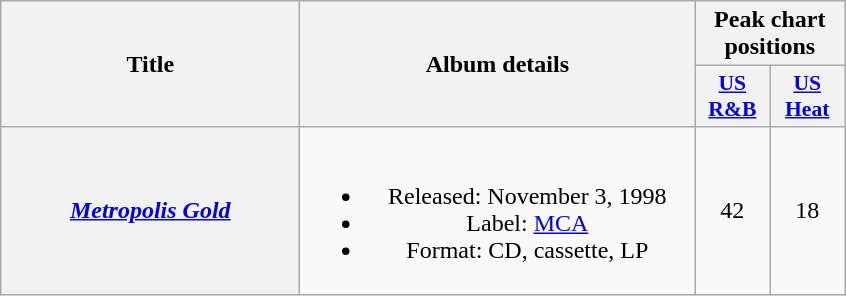<table class="wikitable plainrowheaders" style="text-align:center;">
<tr>
<th scope="col" rowspan="2" style="width:12em;">Title</th>
<th scope="col" rowspan="2" style="width:16em;">Album details</th>
<th scope="col" colspan="2">Peak chart positions</th>
</tr>
<tr>
<th scope="col" style="width:3em;font-size:90%;"><a href='#'>US R&B</a></th>
<th scope="col" style="width:3em;font-size:90%;"><a href='#'>US Heat</a></th>
</tr>
<tr>
<th scope="row"><em><a href='#'>Metropolis Gold</a></em></th>
<td><br><ul><li>Released: November 3, 1998</li><li>Label: <a href='#'>MCA</a></li><li>Format: CD, cassette, LP</li></ul></td>
<td>42</td>
<td>18</td>
</tr>
</table>
